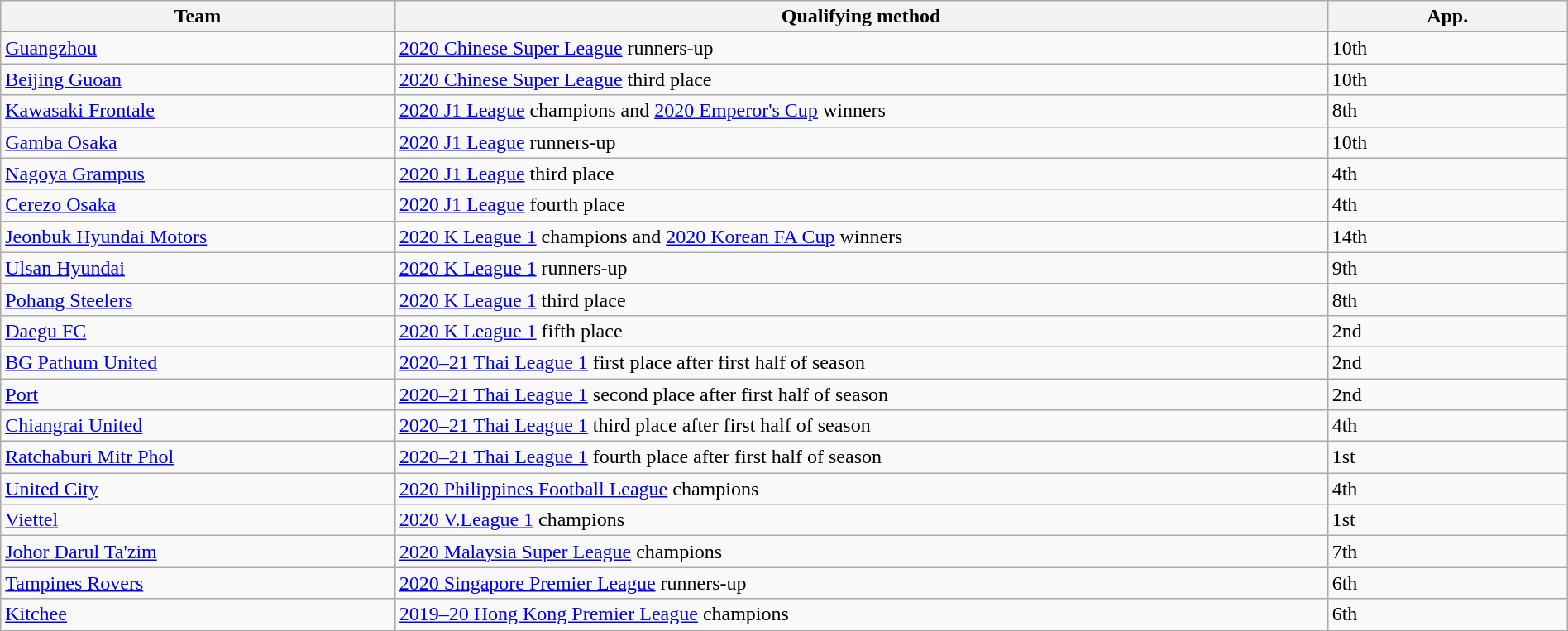<table class="wikitable" style="table-layout:fixed;width:100%;">
<tr>
<th width=25%>Team</th>
<th width=60%>Qualifying method</th>
<th width=15%>App. </th>
</tr>
<tr>
<td> <a href='#'>Guangzhou</a></td>
<td><a href='#'>2020 Chinese Super League</a> runners-up</td>
<td>10th </td>
</tr>
<tr>
<td> <a href='#'>Beijing Guoan</a></td>
<td><a href='#'>2020 Chinese Super League</a> third place</td>
<td>10th </td>
</tr>
<tr>
<td> <a href='#'>Kawasaki Frontale</a></td>
<td><a href='#'>2020 J1 League</a> champions and <a href='#'>2020 Emperor's Cup</a> winners</td>
<td>8th </td>
</tr>
<tr>
<td> <a href='#'>Gamba Osaka</a></td>
<td><a href='#'>2020 J1 League</a> runners-up</td>
<td>10th </td>
</tr>
<tr>
<td> <a href='#'>Nagoya Grampus</a></td>
<td><a href='#'>2020 J1 League</a> third place</td>
<td>4th </td>
</tr>
<tr>
<td> <a href='#'>Cerezo Osaka</a></td>
<td><a href='#'>2020 J1 League</a> fourth place</td>
<td>4th </td>
</tr>
<tr>
<td> <a href='#'>Jeonbuk Hyundai Motors</a></td>
<td><a href='#'>2020 K League 1</a> champions and <a href='#'>2020 Korean FA Cup</a> winners</td>
<td>14th </td>
</tr>
<tr>
<td> <a href='#'>Ulsan Hyundai</a></td>
<td><a href='#'>2020 K League 1</a> runners-up</td>
<td>9th </td>
</tr>
<tr>
<td> <a href='#'>Pohang Steelers</a></td>
<td><a href='#'>2020 K League 1</a> third place</td>
<td>8th </td>
</tr>
<tr>
<td> <a href='#'>Daegu FC</a></td>
<td><a href='#'>2020 K League 1</a> fifth place</td>
<td>2nd </td>
</tr>
<tr>
<td> <a href='#'>BG Pathum United</a></td>
<td><a href='#'>2020–21 Thai League 1</a> first place after first half of season</td>
<td>2nd </td>
</tr>
<tr>
<td> <a href='#'>Port</a></td>
<td><a href='#'>2020–21 Thai League 1</a> second place after first half of season</td>
<td>2nd </td>
</tr>
<tr>
<td> <a href='#'>Chiangrai United</a></td>
<td><a href='#'>2020–21 Thai League 1</a> third place after first half of season</td>
<td>4th </td>
</tr>
<tr>
<td> <a href='#'>Ratchaburi Mitr Phol</a></td>
<td><a href='#'>2020–21 Thai League 1</a> fourth place after first half of season</td>
<td>1st</td>
</tr>
<tr>
<td> <a href='#'>United City</a></td>
<td><a href='#'>2020 Philippines Football League</a> champions</td>
<td>4th </td>
</tr>
<tr>
<td> <a href='#'>Viettel</a></td>
<td><a href='#'>2020 V.League 1</a> champions</td>
<td>1st</td>
</tr>
<tr>
<td> <a href='#'>Johor Darul Ta'zim</a></td>
<td><a href='#'>2020 Malaysia Super League</a> champions</td>
<td>7th </td>
</tr>
<tr>
<td> <a href='#'>Tampines Rovers</a></td>
<td><a href='#'>2020 Singapore Premier League</a> runners-up</td>
<td>6th </td>
</tr>
<tr>
<td> <a href='#'>Kitchee</a></td>
<td><a href='#'>2019–20 Hong Kong Premier League</a> champions</td>
<td>6th </td>
</tr>
</table>
